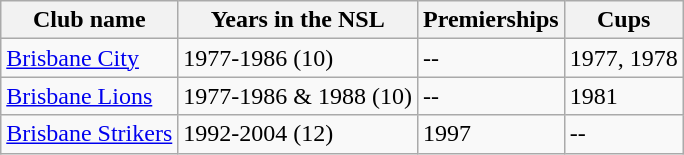<table class="wikitable">
<tr>
<th>Club name</th>
<th>Years in the NSL</th>
<th>Premierships</th>
<th>Cups</th>
</tr>
<tr>
<td><a href='#'>Brisbane City</a></td>
<td>1977-1986 (10)</td>
<td>--</td>
<td>1977, 1978</td>
</tr>
<tr>
<td><a href='#'>Brisbane Lions</a></td>
<td>1977-1986 & 1988 (10)</td>
<td>--</td>
<td>1981</td>
</tr>
<tr>
<td><a href='#'>Brisbane Strikers</a></td>
<td>1992-2004 (12)</td>
<td>1997</td>
<td>--</td>
</tr>
</table>
